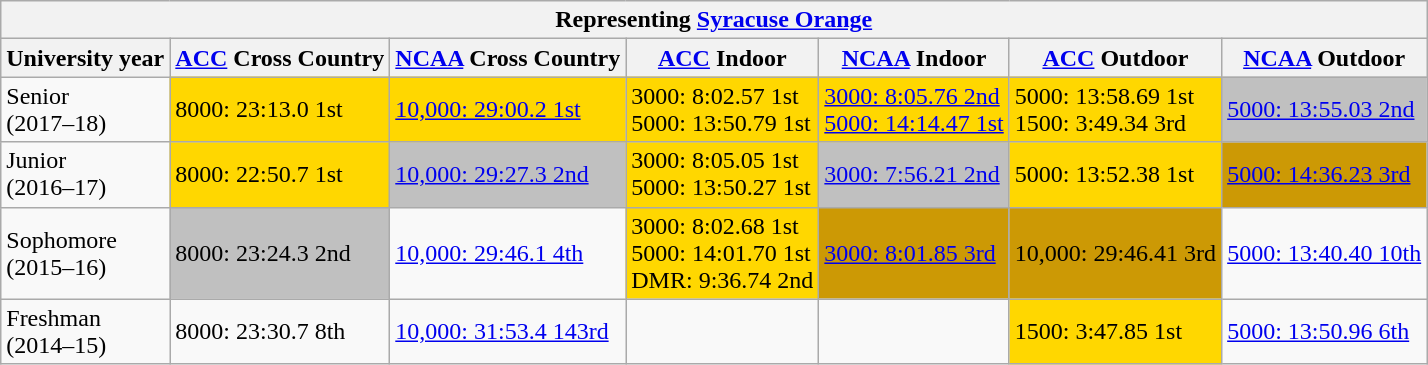<table class="wikitable sortable">
<tr>
<th colspan="7">Representing <a href='#'>Syracuse Orange</a></th>
</tr>
<tr>
<th>University year</th>
<th><a href='#'>ACC</a> Cross Country</th>
<th><a href='#'>NCAA</a> Cross Country</th>
<th><a href='#'>ACC</a> Indoor</th>
<th><a href='#'>NCAA</a> Indoor</th>
<th><a href='#'>ACC</a> Outdoor</th>
<th><a href='#'>NCAA</a> Outdoor</th>
</tr>
<tr>
<td>Senior <br> (2017–18)</td>
<td bgcolor=gold>8000: 23:13.0 1st</td>
<td bgcolor=gold><a href='#'>10,000: 29:00.2 1st</a></td>
<td bgcolor=gold>3000: 8:02.57 1st <br> 5000: 13:50.79 1st</td>
<td bgcolor=gold><a href='#'>3000: 8:05.76 2nd<br>5000: 14:14.47 1st</a></td>
<td bgcolor=gold>5000: 13:58.69 1st<br>1500: 3:49.34 3rd</td>
<td bgcolor=silver><a href='#'>5000: 13:55.03 2nd</a></td>
</tr>
<tr>
<td>Junior <br> (2016–17)</td>
<td bgcolor=gold>8000: 22:50.7 1st</td>
<td bgcolor=silver><a href='#'>10,000: 29:27.3 2nd</a></td>
<td bgcolor=gold>3000: 8:05.05 1st<br>5000: 13:50.27 1st</td>
<td bgcolor=silver><a href='#'>3000: 7:56.21 2nd</a></td>
<td bgcolor=gold>5000: 13:52.38 1st</td>
<td bgcolor=cc9905><a href='#'>5000: 14:36.23 3rd</a></td>
</tr>
<tr>
<td>Sophomore <br> (2015–16)</td>
<td bgcolor=silver>8000: 23:24.3 2nd</td>
<td><a href='#'>10,000: 29:46.1 4th</a></td>
<td bgcolor=gold>3000: 8:02.68 1st<br>5000: 14:01.70 1st<br>DMR: 9:36.74 2nd</td>
<td bgcolor=cc9905><a href='#'>3000: 8:01.85 3rd</a></td>
<td bgcolor=cc9905>10,000: 29:46.41 3rd</td>
<td><a href='#'>5000: 13:40.40 10th</a></td>
</tr>
<tr>
<td>Freshman <br> (2014–15)</td>
<td>8000: 23:30.7 8th</td>
<td><a href='#'>10,000: 31:53.4 143rd</a></td>
<td></td>
<td></td>
<td bgcolor=gold>1500: 3:47.85 1st</td>
<td><a href='#'>5000: 13:50.96 6th</a></td>
</tr>
</table>
